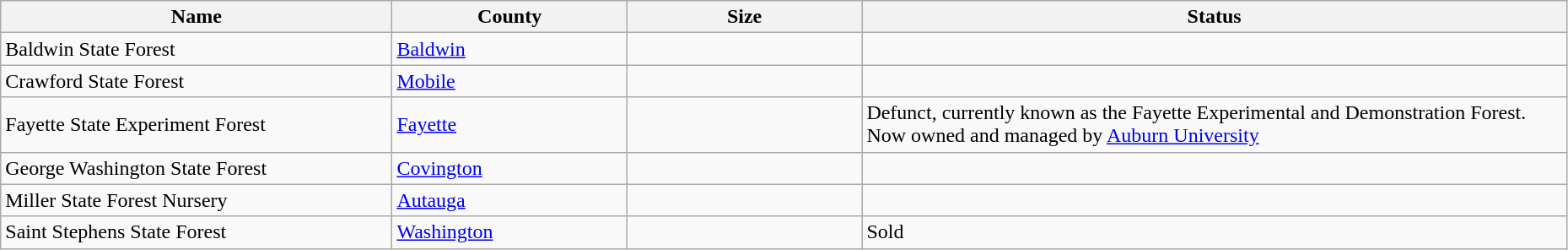<table class="wikitable sortable" style="width:98%">
<tr>
<th width = 25%><strong>Name</strong></th>
<th width = 15%><strong>County</strong></th>
<th width = 15%><strong>Size</strong></th>
<th width = 45%><strong>Status</strong></th>
</tr>
<tr>
<td>Baldwin State Forest</td>
<td><a href='#'>Baldwin</a></td>
<td></td>
<td></td>
</tr>
<tr>
<td>Crawford State Forest</td>
<td><a href='#'>Mobile</a></td>
<td></td>
<td></td>
</tr>
<tr>
<td>Fayette State Experiment Forest</td>
<td><a href='#'>Fayette</a></td>
<td></td>
<td>Defunct, currently known as the Fayette Experimental and Demonstration Forest.  Now owned and managed by <a href='#'>Auburn University</a></td>
</tr>
<tr>
<td>George Washington State Forest</td>
<td><a href='#'>Covington</a></td>
<td></td>
<td></td>
</tr>
<tr>
<td>Miller State Forest Nursery</td>
<td><a href='#'>Autauga</a></td>
<td></td>
<td></td>
</tr>
<tr>
<td>Saint Stephens State Forest</td>
<td><a href='#'>Washington</a></td>
<td></td>
<td>Sold</td>
</tr>
</table>
